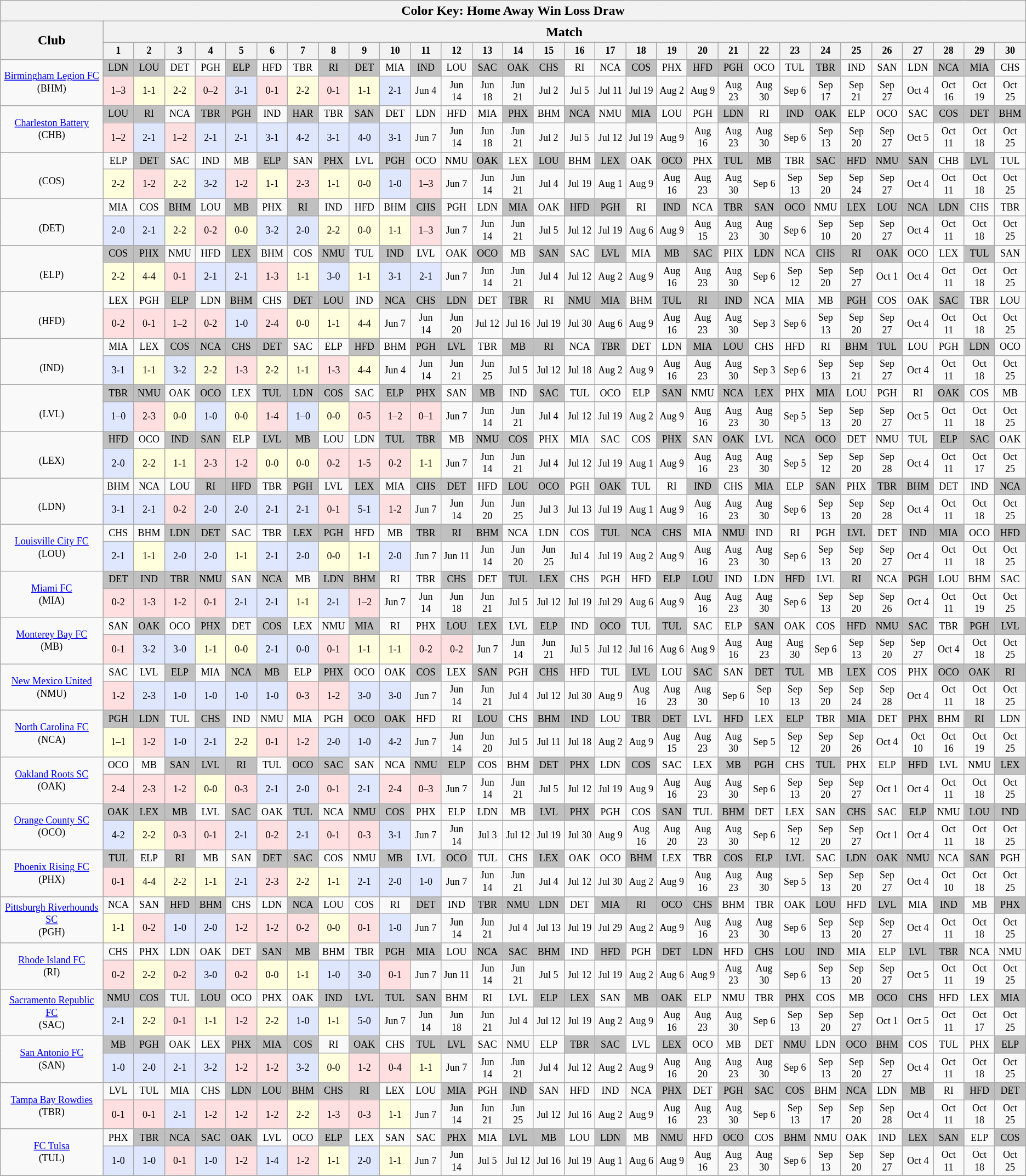<table class="wikitable" style="text-align:center;width=85%">
<tr>
<th colspan="32">Color Key: <span>Home</span>  <span>Away</span>  <span>Win</span>  <span>Loss</span>  <span>Draw</span></th>
</tr>
<tr>
<th width="10%" rowspan="2">Club</th>
<th width="75%" colspan="30">Match</th>
</tr>
<tr style="background-color:#CCCCCC; font-size: 75%">
<th width="3.00%">1</th>
<th width="3.00%">2</th>
<th width="3.00%">3</th>
<th width="3.00%">4</th>
<th width="3.00%">5</th>
<th width="3.00%">6</th>
<th width="3.00%">7</th>
<th width="3.00%">8</th>
<th width="3.00%">9</th>
<th width="3.00%">10</th>
<th width="3.00%">11</th>
<th width="3.00%">12</th>
<th width="3.00%">13</th>
<th width="3.00%">14</th>
<th width="3.00%">15</th>
<th width="3.00%">16</th>
<th width="3.00%">17</th>
<th width="3.00%">18</th>
<th width="3.00%">19</th>
<th width="3.00%">20</th>
<th width="3.00%">21</th>
<th width="3.00%">22</th>
<th width="3.00%">23</th>
<th width="3.00%">24</th>
<th width="3.00%">25</th>
<th width="3.00%">26</th>
<th width="3.00%">27</th>
<th width="3.00%">28</th>
<th width="3.00%">29</th>
<th width="3.00%">30<br></th>
</tr>
<tr style="font-size: 75%">
<td rowspan="2"><a href='#'>Birmingham Legion FC</a><br>(BHM)</td>
<td bgcolor=#C0C0C0>LDN</td>
<td bgcolor=#C0C0C0>LOU</td>
<td>DET</td>
<td>PGH</td>
<td bgcolor=#C0C0C0>ELP</td>
<td>HFD</td>
<td>TBR</td>
<td bgcolor=#C0C0C0>RI</td>
<td bgcolor=#C0C0C0>DET</td>
<td>MIA</td>
<td bgcolor=#C0C0C0>IND</td>
<td>LOU</td>
<td bgcolor=#C0C0C0>SAC</td>
<td bgcolor=#C0C0C0>OAK</td>
<td bgcolor=#C0C0C0>CHS</td>
<td>RI</td>
<td>NCA</td>
<td bgcolor=#C0C0C0>COS</td>
<td>PHX</td>
<td bgcolor=#C0C0C0>HFD</td>
<td bgcolor=#C0C0C0>PGH</td>
<td>OCO</td>
<td>TUL</td>
<td bgcolor=#C0C0C0>TBR</td>
<td>IND</td>
<td>SAN</td>
<td>LDN</td>
<td bgcolor=#C0C0C0>NCA</td>
<td bgcolor=#C0C0C0>MIA</td>
<td>CHS</td>
</tr>
<tr style="font-size: 75%">
<td bgcolor=#FFDFDF>1–3</td>
<td bgcolor=#FFFFDD>1-1</td>
<td bgcolor=FFFFDD>2-2</td>
<td bgcolor=#FFDFDF>0–2</td>
<td bgcolor=#DFE7FF>3-1</td>
<td bgcolor=#FFDFDF>0-1</td>
<td bgcolor=#FFFFDD>2-2</td>
<td bgcolor=#FFDFDF>0-1</td>
<td bgcolor=#FFFFDD>1-1</td>
<td bgcolor=#DFE7FF>2-1</td>
<td>Jun 4</td>
<td>Jun 14</td>
<td>Jun 18</td>
<td>Jun 21</td>
<td>Jul 2</td>
<td>Jul 5</td>
<td>Jul 11</td>
<td>Jul 19</td>
<td>Aug 2</td>
<td>Aug 9</td>
<td>Aug 23</td>
<td>Aug 30</td>
<td>Sep 6</td>
<td>Sep 17</td>
<td>Sep 21</td>
<td>Sep 27</td>
<td>Oct 4</td>
<td>Oct 16</td>
<td>Oct 19</td>
<td>Oct 25</td>
</tr>
<tr style="font-size: 75%">
<td rowspan="2"><a href='#'>Charleston Battery</a><br>(CHB)</td>
<td bgcolor=#C0C0C0>LOU</td>
<td bgcolor=#C0C0C0>RI</td>
<td>NCA</td>
<td bgcolor=#C0C0C0>TBR</td>
<td bgcolor=#C0C0C0>PGH</td>
<td>IND</td>
<td bgcolor=#C0C0C0>HAR</td>
<td>TBR</td>
<td bgcolor=#C0C0C0>SAN</td>
<td>DET</td>
<td>LDN</td>
<td>HFD</td>
<td>MIA</td>
<td bgcolor=#C0C0C0>PHX</td>
<td>BHM</td>
<td bgcolor=#C0C0C0>NCA</td>
<td>NMU</td>
<td bgcolor=#C0C0C0>MIA</td>
<td>LOU</td>
<td>PGH</td>
<td bgcolor=#C0C0C0>LDN</td>
<td>RI</td>
<td bgcolor=#C0C0C0>IND</td>
<td bgcolor=#C0C0C0>OAK</td>
<td>ELP</td>
<td>OCO</td>
<td>SAC</td>
<td bgcolor=#C0C0C0>COS</td>
<td bgcolor=#C0C0C0>DET</td>
<td bgcolor=#C0C0C0>BHM</td>
</tr>
<tr style="font-size: 75%">
<td bgcolor=#FFDFDF>1–2</td>
<td bgcolor=#DFE7FF>2-1</td>
<td bgcolor=#FFDFDF>1–2</td>
<td bgcolor=#DFE7FF>2-1</td>
<td bgcolor=#DFE7FF>2-1</td>
<td bgcolor=#DFE7FF>3-1</td>
<td bgcolor=#DFE7FF>4-2</td>
<td bgcolor=#DFE7FF>3-1</td>
<td bgcolor=#DFE7FF>4-0</td>
<td bgcolor=#DFE7FF>3-1</td>
<td>Jun 7</td>
<td>Jun 14</td>
<td>Jun 18</td>
<td>Jun 21</td>
<td>Jul 2</td>
<td>Jul 5</td>
<td>Jul 12</td>
<td>Jul 19</td>
<td>Aug 9</td>
<td>Aug 16</td>
<td>Aug 23</td>
<td>Aug 30</td>
<td>Sep 6</td>
<td>Sep 13</td>
<td>Sep 20</td>
<td>Sep 27</td>
<td>Oct 5</td>
<td>Oct 11</td>
<td>Oct 18</td>
<td>Oct 25</td>
</tr>
<tr style="font-size: 75%">
<td rowspan="2"><br>(COS)</td>
<td>ELP</td>
<td bgcolor=#C0C0C0>DET</td>
<td>SAC</td>
<td>IND</td>
<td>MB</td>
<td bgcolor=#C0C0C0>ELP</td>
<td>SAN</td>
<td bgcolor=#C0C0C0>PHX</td>
<td>LVL</td>
<td bgcolor=#C0C0C0>PGH</td>
<td>OCO</td>
<td>NMU</td>
<td bgcolor=#C0C0C0>OAK</td>
<td>LEX</td>
<td bgcolor=#C0C0C0>LOU</td>
<td>BHM</td>
<td bgcolor=#C0C0C0>LEX</td>
<td>OAK</td>
<td bgcolor=#C0C0C0>OCO</td>
<td>PHX</td>
<td bgcolor=#C0C0C0>TUL</td>
<td bgcolor=#C0C0C0>MB</td>
<td>TBR</td>
<td bgcolor=#C0C0C0>SAC</td>
<td bgcolor=#C0C0C0>HFD</td>
<td bgcolor=#C0C0C0>NMU</td>
<td bgcolor=#C0C0C0>SAN</td>
<td>CHB</td>
<td bgcolor=#C0C0C0>LVL</td>
<td>TUL</td>
</tr>
<tr style="font-size: 75%">
<td bgcolor=#FFFFDD>2-2</td>
<td bgcolor=#FFDFDF>1-2</td>
<td bgcolor=FFFFDD>2-2</td>
<td bgcolor=DFE7FF>3-2</td>
<td bgcolor=#FFDFDF>1-2</td>
<td bgcolor=#FFFFDD>1-1</td>
<td bgcolor=#FFDFDF>2-3</td>
<td bgcolor=#FFFFDD>1-1</td>
<td bgcolor=#FFFFDD>0-0</td>
<td bgcolor=#DFE7FF>1-0</td>
<td bgcolor=#FFDFDF>1–3</td>
<td>Jun 7</td>
<td>Jun 14</td>
<td>Jun 21</td>
<td>Jul 4</td>
<td>Jul 19</td>
<td>Aug 1</td>
<td>Aug 9</td>
<td>Aug 16</td>
<td>Aug 23</td>
<td>Aug 30</td>
<td>Sep 6</td>
<td>Sep 13</td>
<td>Sep 20</td>
<td>Sep 24</td>
<td>Sep 27</td>
<td>Oct 4</td>
<td>Oct 11</td>
<td>Oct 18</td>
<td>Oct 25</td>
</tr>
<tr style="font-size: 75%">
<td rowspan="2"><br>(DET)</td>
<td>MIA</td>
<td>COS</td>
<td bgcolor=#C0C0C0>BHM</td>
<td>LOU</td>
<td bgcolor=#C0C0C0>MB</td>
<td>PHX</td>
<td bgcolor=#C0C0C0>RI</td>
<td>IND</td>
<td>HFD</td>
<td>BHM</td>
<td bgcolor=#C0C0C0>CHS</td>
<td>PGH</td>
<td>LDN</td>
<td bgcolor=#C0C0C0>MIA</td>
<td>OAK</td>
<td bgcolor=#C0C0C0>HFD</td>
<td bgcolor=#C0C0C0>PGH</td>
<td>RI</td>
<td bgcolor=#C0C0C0>IND</td>
<td>NCA</td>
<td bgcolor=#C0C0C0>TBR</td>
<td bgcolor=#C0C0C0>SAN</td>
<td bgcolor=#C0C0C0>OCO</td>
<td>NMU</td>
<td bgcolor=#C0C0C0>LEX</td>
<td bgcolor=#C0C0C0>LOU</td>
<td bgcolor=#C0C0C0>NCA</td>
<td bgcolor=#C0C0C0>LDN</td>
<td>CHS</td>
<td>TBR</td>
</tr>
<tr style="font-size: 75%">
<td bgcolor=#DFE7FF>2-0</td>
<td bgcolor=#DFE7FF>2-1</td>
<td bgcolor=FFFFDD>2-2</td>
<td bgcolor=#FFDFDF>0-2</td>
<td bgcolor=FFFFDD>0-0</td>
<td bgcolor=#DFE7FF>3-2</td>
<td bgcolor=#DFE7FF>2-0</td>
<td bgcolor=#FFFFDD>2-2</td>
<td bgcolor=#FFFFDD>0-0</td>
<td bgcolor=#FFFFDD>1-1</td>
<td bgcolor=#FFDFDF>1–3</td>
<td>Jun 7</td>
<td>Jun 14</td>
<td>Jun 21</td>
<td>Jul 5</td>
<td>Jul 12</td>
<td>Jul 19</td>
<td>Aug 6</td>
<td>Aug 9</td>
<td>Aug 15</td>
<td>Aug 23</td>
<td>Aug 30</td>
<td>Sep 6</td>
<td>Sep 10</td>
<td>Sep 20</td>
<td>Sep 27</td>
<td>Oct 4</td>
<td>Oct 11</td>
<td>Oct 18</td>
<td>Oct 25</td>
</tr>
<tr style="font-size: 75%">
<td rowspan="2"><br>(ELP)</td>
<td bgcolor=#C0C0C0>COS</td>
<td bgcolor=#C0C0C0>PHX</td>
<td>NMU</td>
<td>HFD</td>
<td bgcolor=#C0C0C0>LEX</td>
<td>BHM</td>
<td>COS</td>
<td bgcolor=#C0C0C0>NMU</td>
<td>TUL</td>
<td bgcolor=#C0C0C0>IND</td>
<td>LVL</td>
<td>OAK</td>
<td bgcolor=#C0C0C0>OCO</td>
<td>MB</td>
<td bgcolor=#C0C0C0>SAN</td>
<td>SAC</td>
<td bgcolor=#C0C0C0>LVL</td>
<td>MIA</td>
<td bgcolor=#C0C0C0>MB</td>
<td bgcolor=#C0C0C0>SAC</td>
<td>PHX</td>
<td bgcolor=#C0C0C0>LDN</td>
<td>NCA</td>
<td bgcolor=#C0C0C0>CHS</td>
<td bgcolor=#C0C0C0>RI</td>
<td bgcolor=#C0C0C0>OAK</td>
<td>OCO</td>
<td>LEX</td>
<td bgcolor=#C0C0C0>TUL</td>
<td>SAN</td>
</tr>
<tr style="font-size: 75%">
<td bgcolor=#FFFFDD>2-2</td>
<td bgcolor=#FFFFDD>4-4</td>
<td bgcolor=FFDFDF>0-1</td>
<td bgcolor=#DFE7FF>2-1</td>
<td bgcolor=#DFE7FF>2-1</td>
<td bgcolor=FFDFDF>1-3</td>
<td bgcolor=#FFFFDD>1-1</td>
<td bgcolor=#DFE7FF>3-0</td>
<td bgcolor=#FFFFDD>1-1</td>
<td bgcolor=DFE7FF>3-1</td>
<td bgcolor=#DFE7FF>2-1</td>
<td>Jun 7</td>
<td>Jun 14</td>
<td>Jun 21</td>
<td>Jul 4</td>
<td>Jul 12</td>
<td>Aug 2</td>
<td>Aug 9</td>
<td>Aug 16</td>
<td>Aug 23</td>
<td>Aug 30</td>
<td>Sep 6</td>
<td>Sep 12</td>
<td>Sep 20</td>
<td>Sep 27</td>
<td>Oct 1</td>
<td>Oct 4</td>
<td>Oct 11</td>
<td>Oct 18</td>
<td>Oct 25</td>
</tr>
<tr style="font-size: 75%">
<td rowspan="2"><br>(HFD)</td>
<td>LEX</td>
<td>PGH</td>
<td bgcolor=#C0C0C0>ELP</td>
<td>LDN</td>
<td bgcolor=#C0C0C0>BHM</td>
<td>CHS</td>
<td bgcolor=#C0C0C0>DET</td>
<td bgcolor=#C0C0C0>LOU</td>
<td>IND</td>
<td bgcolor=#C0C0C0>NCA</td>
<td bgcolor=#C0C0C0>CHS</td>
<td bgcolor=#C0C0C0>LDN</td>
<td>DET</td>
<td bgcolor=#C0C0C0>TBR</td>
<td>RI</td>
<td bgcolor=#C0C0C0>NMU</td>
<td bgcolor=#C0C0C0>MIA</td>
<td>BHM</td>
<td bgcolor=#C0C0C0>TUL</td>
<td bgcolor=#C0C0C0>RI</td>
<td bgcolor=#C0C0C0>IND</td>
<td>NCA</td>
<td>MIA</td>
<td>MB</td>
<td bgcolor=#C0C0C0>PGH</td>
<td>COS</td>
<td>OAK</td>
<td bgcolor=#C0C0C0>SAC</td>
<td>TBR</td>
<td>LOU</td>
</tr>
<tr style="font-size: 75%">
<td bgcolor=#FFDFDF>0-2</td>
<td bgcolor=FFDFDF>0-1</td>
<td bgcolor=#FFDFDF>1–2</td>
<td bgcolor=#FFDFDF>0-2</td>
<td bgcolor=#DFE7FF>1-0</td>
<td bgcolor=#FFDFDF>2-4</td>
<td bgcolor=#FFFFDD>0-0</td>
<td bgcolor=#FFFFDD>1-1</td>
<td bgcolor=#FFFFDD>4-4</td>
<td>Jun 7</td>
<td>Jun 14</td>
<td>Jun 20</td>
<td>Jul 12</td>
<td>Jul 16</td>
<td>Jul 19</td>
<td>Jul 30</td>
<td>Aug 6</td>
<td>Aug 9</td>
<td>Aug 16</td>
<td>Aug 23</td>
<td>Aug 30</td>
<td>Sep 3</td>
<td>Sep 6</td>
<td>Sep 13</td>
<td>Sep 20</td>
<td>Sep 27</td>
<td>Oct 4</td>
<td>Oct 11</td>
<td>Oct 18</td>
<td>Oct 25</td>
</tr>
<tr style="font-size: 75%">
<td rowspan="2"><br>(IND)</td>
<td>MIA</td>
<td>LEX</td>
<td bgcolor=#C0C0C0>COS</td>
<td bgcolor=#C0C0C0>NCA</td>
<td bgcolor=#C0C0C0>CHS</td>
<td bgcolor=#C0C0C0>DET</td>
<td>SAC</td>
<td>ELP</td>
<td bgcolor=#C0C0C0>HFD</td>
<td>BHM</td>
<td bgcolor=#C0C0C0>PGH</td>
<td bgcolor=#C0C0C0>LVL</td>
<td>TBR</td>
<td bgcolor=#C0C0C0>MB</td>
<td bgcolor=#C0C0C0>RI</td>
<td>NCA</td>
<td bgcolor=#C0C0C0>TBR</td>
<td>DET</td>
<td>LDN</td>
<td bgcolor=#C0C0C0>MIA</td>
<td bgcolor=#C0C0C0>LOU</td>
<td>CHS</td>
<td>HFD</td>
<td>RI</td>
<td bgcolor=#C0C0C0>BHM</td>
<td bgcolor=#C0C0C0>TUL</td>
<td>LOU</td>
<td>PGH</td>
<td bgcolor=#C0C0C0>LDN</td>
<td>OCO</td>
</tr>
<tr style="font-size: 75%">
<td bgcolor=#DFE7FF>3-1</td>
<td bgcolor=#FFFFDD>1-1</td>
<td bgcolor=#DFE7FF>3-2</td>
<td bgcolor=#FFFFDD>2-2</td>
<td bgcolor=#FFDFDF>1-3</td>
<td bgcolor=#FFFFDD>2-2</td>
<td bgcolor=#FFFFDD>1-1</td>
<td bgcolor=#FFDFDF>1-3</td>
<td bgcolor=#FFFFDD>4-4</td>
<td>Jun 4</td>
<td>Jun 14</td>
<td>Jun 21</td>
<td>Jun 25</td>
<td>Jul 5</td>
<td>Jul 12</td>
<td>Jul 18</td>
<td>Aug 2</td>
<td>Aug 9</td>
<td>Aug 16</td>
<td>Aug 23</td>
<td>Aug 30</td>
<td>Sep 3</td>
<td>Sep 6</td>
<td>Sep 13</td>
<td>Sep 21</td>
<td>Sep 27</td>
<td>Oct 4</td>
<td>Oct 11</td>
<td>Oct 18</td>
<td>Oct 25</td>
</tr>
<tr style="font-size: 75%">
<td rowspan="2"><br>(LVL)</td>
<td bgcolor=#C0C0C0>TBR</td>
<td bgcolor=#C0C0C0>NMU</td>
<td>OAK</td>
<td bgcolor=#C0C0C0>OCO</td>
<td>LEX</td>
<td bgcolor=#C0C0C0>TUL</td>
<td bgcolor=#C0C0C0>LDN</td>
<td bgcolor=#C0C0C0>COS</td>
<td>SAC</td>
<td bgcolor=#C0C0C0>ELP</td>
<td bgcolor=#C0C0C0>PHX</td>
<td>SAN</td>
<td bgcolor=#C0C0C0>MB</td>
<td>IND</td>
<td bgcolor=#C0C0C0>SAC</td>
<td>TUL</td>
<td>OCO</td>
<td>ELP</td>
<td bgcolor=#C0C0C0>SAN</td>
<td>NMU</td>
<td bgcolor=#C0C0C0>NCA</td>
<td bgcolor=#C0C0C0>LEX</td>
<td>PHX</td>
<td bgcolor=#C0C0C0>MIA</td>
<td>LOU</td>
<td>PGH</td>
<td>RI</td>
<td bgcolor=#C0C0C0>OAK</td>
<td>COS</td>
<td>MB</td>
</tr>
<tr style="font-size: 75%">
<td bgcolor=#DFE7FF>1–0</td>
<td bgcolor=#FFDFDF>2-3</td>
<td bgcolor=FFFFDD>0-0</td>
<td bgcolor=#DFE7FF>1-0</td>
<td bgcolor=FFFFDD>0-0</td>
<td bgcolor=#FFDFDF>1-4</td>
<td bgcolor=#DFE7FF>1–0</td>
<td bgcolor=#FFFFDD>0-0</td>
<td bgcolor=#FFDFDF>0-5</td>
<td bgcolor=#FFDFDF>1–2</td>
<td bgcolor=#FFDFDF>0–1</td>
<td>Jun 7</td>
<td>Jun 14</td>
<td>Jun 21</td>
<td>Jul 4</td>
<td>Jul 12</td>
<td>Jul 19</td>
<td>Aug 2</td>
<td>Aug 9</td>
<td>Aug 16</td>
<td>Aug 23</td>
<td>Aug 30</td>
<td>Sep 5</td>
<td>Sep 13</td>
<td>Sep 20</td>
<td>Sep 27</td>
<td>Oct 5</td>
<td>Oct 11</td>
<td>Oct 18</td>
<td>Oct 25</td>
</tr>
<tr style="font-size: 75%">
<td rowspan="2"><br>(LEX)</td>
<td bgcolor=#C0C0C0>HFD</td>
<td>OCO</td>
<td bgcolor=#C0C0C0>IND</td>
<td bgcolor=#C0C0C0>SAN</td>
<td>ELP</td>
<td bgcolor=#C0C0C0>LVL</td>
<td bgcolor=#C0C0C0>MB</td>
<td>LOU</td>
<td>LDN</td>
<td bgcolor=#C0C0C0>TUL</td>
<td bgcolor=#C0C0C0>TBR</td>
<td>MB</td>
<td bgcolor=#C0C0C0>NMU</td>
<td bgcolor=#C0C0C0>COS</td>
<td>PHX</td>
<td>MIA</td>
<td>SAC</td>
<td>COS</td>
<td bgcolor=#C0C0C0>PHX</td>
<td>SAN</td>
<td bgcolor=#C0C0C0>OAK</td>
<td>LVL</td>
<td bgcolor=#C0C0C0>NCA</td>
<td bgcolor=#C0C0C0>OCO</td>
<td>DET</td>
<td>NMU</td>
<td>TUL</td>
<td bgcolor=#C0C0C0>ELP</td>
<td bgcolor=#C0C0C0>SAC</td>
<td>OAK</td>
</tr>
<tr style="font-size: 75%">
<td bgcolor=#DFE7FF>2-0</td>
<td bgcolor=#FFFFDD>2-2</td>
<td bgcolor=FFFFDD>1-1</td>
<td bgcolor=#FFDFDF>2-3</td>
<td bgcolor=#FFDFDF>1-2</td>
<td bgcolor=FFFFDD>0-0</td>
<td bgcolor=FFFFDD>0-0</td>
<td bgcolor=#FFDFDF>0-2</td>
<td bgcolor=#FFDFDF>1-5</td>
<td bgcolor=#FFDFDF>0-2</td>
<td bgcolor=#FFFFDD>1-1</td>
<td>Jun 7</td>
<td>Jun 14</td>
<td>Jun 21</td>
<td>Jul 4</td>
<td>Jul 12</td>
<td>Jul 19</td>
<td>Aug 1</td>
<td>Aug 9</td>
<td>Aug 16</td>
<td>Aug 23</td>
<td>Aug 30</td>
<td>Sep 5</td>
<td>Sep 12</td>
<td>Sep 20</td>
<td>Sep 28</td>
<td>Oct 4</td>
<td>Oct 11</td>
<td>Oct 17</td>
<td>Oct 25</td>
</tr>
<tr style="font-size: 75%">
<td rowspan="2"><br>(LDN)</td>
<td>BHM</td>
<td>NCA</td>
<td>LOU</td>
<td bgcolor=#C0C0C0>RI</td>
<td bgcolor=#C0C0C0>HFD</td>
<td>TBR</td>
<td bgcolor=#C0C0C0>PGH</td>
<td>LVL</td>
<td bgcolor=#C0C0C0>LEX</td>
<td>MIA</td>
<td bgcolor=#C0C0C0>CHS</td>
<td bgcolor=#C0C0C0>DET</td>
<td>HFD</td>
<td bgcolor=#C0C0C0>LOU</td>
<td bgcolor=#C0C0C0>OCO</td>
<td>PGH</td>
<td bgcolor=#C0C0C0>OAK</td>
<td>TUL</td>
<td>RI</td>
<td bgcolor=#C0C0C0>IND</td>
<td>CHS</td>
<td bgcolor=#C0C0C0>MIA</td>
<td>ELP</td>
<td bgcolor=#C0C0C0>SAN</td>
<td>PHX</td>
<td bgcolor=#C0C0C0>TBR</td>
<td bgcolor=#C0C0C0>BHM</td>
<td>DET</td>
<td>IND</td>
<td bgcolor=#C0C0C0>NCA</td>
</tr>
<tr style="font-size: 75%">
<td bgcolor=#DFE7FF>3-1</td>
<td bgcolor=#DFE7FF>2-1</td>
<td bgcolor=FFDFDF>0-2</td>
<td bgcolor=DFE7FF>2-0</td>
<td bgcolor=DFE7FF>2-0</td>
<td bgcolor=DFE7FF>2-1</td>
<td bgcolor=DFE7FF>2-1</td>
<td bgcolor=#FFDFDF>0-1</td>
<td bgcolor=DFE7FF>5-1</td>
<td bgcolor=#FFDFDF>1-2</td>
<td>Jun 7</td>
<td>Jun 14</td>
<td>Jun 20</td>
<td>Jun 25</td>
<td>Jul 3</td>
<td>Jul 13</td>
<td>Jul 19</td>
<td>Aug 1</td>
<td>Aug 9</td>
<td>Aug 16</td>
<td>Aug 23</td>
<td>Aug 30</td>
<td>Sep 6</td>
<td>Sep 13</td>
<td>Sep 20</td>
<td>Sep 28</td>
<td>Oct 4</td>
<td>Oct 11</td>
<td>Oct 18</td>
<td>Oct 25</td>
</tr>
<tr style="font-size: 75%">
<td rowspan="2"><a href='#'>Louisville City FC</a><br>(LOU)</td>
<td>CHS</td>
<td>BHM</td>
<td bgcolor=#C0C0C0>LDN</td>
<td bgcolor=#C0C0C0>DET</td>
<td>SAC</td>
<td>TBR</td>
<td bgcolor=#C0C0C0>LEX</td>
<td bgcolor=#C0C0C0>PGH</td>
<td>HFD</td>
<td>MB</td>
<td bgcolor=#C0C0C0>TBR</td>
<td bgcolor=#C0C0C0>RI</td>
<td bgcolor=#C0C0C0>BHM</td>
<td>NCA</td>
<td>LDN</td>
<td>COS</td>
<td bgcolor=#C0C0C0>TUL</td>
<td bgcolor=#C0C0C0>NCA</td>
<td bgcolor=#C0C0C0>CHS</td>
<td>MIA</td>
<td bgcolor=#C0C0C0>NMU</td>
<td>IND</td>
<td>RI</td>
<td>PGH</td>
<td bgcolor=#C0C0C0>LVL</td>
<td>DET</td>
<td bgcolor=#C0C0C0>IND</td>
<td bgcolor=#C0C0C0>MIA</td>
<td>OCO</td>
<td bgcolor=#C0C0C0>HFD</td>
</tr>
<tr style="font-size: 75%">
<td bgcolor=#DFE7FF>2-1</td>
<td bgcolor=#FFFFDD>1-1</td>
<td bgcolor=DFE7FF>2-0</td>
<td bgcolor=DFE7FF>2-0</td>
<td bgcolor=#FFFFDD>1-1</td>
<td bgcolor=#DFE7FF>2-1</td>
<td bgcolor=DFE7FF>2-0</td>
<td bgcolor=#FFFFDD>0-0</td>
<td bgcolor=#FFFFDD>1-1</td>
<td bgcolor=#DFE7FF>2-0</td>
<td>Jun 7</td>
<td>Jun 11</td>
<td>Jun 14</td>
<td>Jun 20</td>
<td>Jun 25</td>
<td>Jul 4</td>
<td>Jul 19</td>
<td>Aug 2</td>
<td>Aug 9</td>
<td>Aug 16</td>
<td>Aug 23</td>
<td>Aug 30</td>
<td>Sep 6</td>
<td>Sep 13</td>
<td>Sep 20</td>
<td>Sep 27</td>
<td>Oct 4</td>
<td>Oct 11</td>
<td>Oct 18</td>
<td>Oct 25</td>
</tr>
<tr style="font-size: 75%">
<td rowspan="2"><a href='#'>Miami FC</a><br>(MIA)</td>
<td bgcolor=#C0C0C0>DET</td>
<td bgcolor=#C0C0C0>IND</td>
<td bgcolor=#C0C0C0>TBR</td>
<td bgcolor=#C0C0C0>NMU</td>
<td>SAN</td>
<td bgcolor=#C0C0C0>NCA</td>
<td>MB</td>
<td bgcolor=#C0C0C0>LDN</td>
<td bgcolor=#C0C0C0>BHM</td>
<td>RI</td>
<td>TBR</td>
<td bgcolor=#C0C0C0>CHS</td>
<td>DET</td>
<td bgcolor=#C0C0C0>TUL</td>
<td bgcolor=#C0C0C0>LEX</td>
<td>CHS</td>
<td>PGH</td>
<td>HFD</td>
<td bgcolor=#C0C0C0>ELP</td>
<td bgcolor=#C0C0C0>LOU</td>
<td>IND</td>
<td>LDN</td>
<td bgcolor=#C0C0C0>HFD</td>
<td>LVL</td>
<td bgcolor=#C0C0C0>RI</td>
<td>NCA</td>
<td bgcolor=#C0C0C0>PGH</td>
<td>LOU</td>
<td>BHM</td>
<td>SAC</td>
</tr>
<tr style="font-size: 75%">
<td bgcolor=#FFDFDF>0-2</td>
<td bgcolor=#FFDFDF>1-3</td>
<td bgcolor=FFDFDF>1-2</td>
<td bgcolor=#FFDFDF>0-1</td>
<td bgcolor=#DFE7FF>2-1</td>
<td bgcolor=#DFE7FF>2-1</td>
<td bgcolor=#FFFFDD>1-1</td>
<td bgcolor=#DFE7FF>2-1</td>
<td bgcolor=#FFDFDF>1–2</td>
<td>Jun 7</td>
<td>Jun 14</td>
<td>Jun 18</td>
<td>Jun 21</td>
<td>Jul 5</td>
<td>Jul 12</td>
<td>Jul 19</td>
<td>Jul 29</td>
<td>Aug 6</td>
<td>Aug 9</td>
<td>Aug 16</td>
<td>Aug 23</td>
<td>Aug 30</td>
<td>Sep 6</td>
<td>Sep 13</td>
<td>Sep 20</td>
<td>Sep 26</td>
<td>Oct 4</td>
<td>Oct 11</td>
<td>Oct 19</td>
<td>Oct 25</td>
</tr>
<tr style="font-size: 75%">
<td rowspan="2"><a href='#'>Monterey Bay FC</a><br>(MB)</td>
<td>SAN</td>
<td bgcolor=#C0C0C0>OAK</td>
<td>OCO</td>
<td bgcolor=#C0C0C0>PHX</td>
<td>DET</td>
<td bgcolor=#C0C0C0>COS</td>
<td>LEX</td>
<td>NMU</td>
<td bgcolor=#C0C0C0>MIA</td>
<td>RI</td>
<td>PHX</td>
<td bgcolor=#C0C0C0>LOU</td>
<td bgcolor=#C0C0C0>LEX</td>
<td>LVL</td>
<td bgcolor=#C0C0C0>ELP</td>
<td>IND</td>
<td bgcolor=#C0C0C0>OCO</td>
<td>TUL</td>
<td bgcolor=#C0C0C0>TUL</td>
<td>SAC</td>
<td>ELP</td>
<td bgcolor=#C0C0C0>SAN</td>
<td>OAK</td>
<td>COS</td>
<td bgcolor=#C0C0C0>HFD</td>
<td bgcolor=#C0C0C0>NMU</td>
<td bgcolor=#C0C0C0>SAC</td>
<td>TBR</td>
<td bgcolor=#C0C0C0>PGH</td>
<td bgcolor=#C0C0C0>LVL</td>
</tr>
<tr style="font-size: 75%">
<td bgcolor=#FFDFDF>0-1</td>
<td bgcolor=#DFE7FF>3-2</td>
<td bgcolor=DFE7FF>3-0</td>
<td bgcolor=#FFFFDD>1-1</td>
<td bgcolor=#FFFFDD>0-0</td>
<td bgcolor=#DFE7FF>2-1</td>
<td bgcolor=#DFE7FF>0-0</td>
<td bgcolor=#FFDFDF>0-1</td>
<td bgcolor=#FFFFDD>1-1</td>
<td bgcolor=#FFFFDD>1-1</td>
<td bgcolor=#FFDFDF>0-2</td>
<td bgcolor=#FFDFDF>0-2</td>
<td>Jun 7</td>
<td>Jun 14</td>
<td>Jun 21</td>
<td>Jul 5</td>
<td>Jul 12</td>
<td>Jul 16</td>
<td>Aug 6</td>
<td>Aug 9</td>
<td>Aug 16</td>
<td>Aug 23</td>
<td>Aug 30</td>
<td>Sep 6</td>
<td>Sep 13</td>
<td>Sep 20</td>
<td>Sep 27</td>
<td>Oct 4</td>
<td>Oct 18</td>
<td>Oct 25</td>
</tr>
<tr style="font-size: 75%">
<td rowspan="2"><a href='#'>New Mexico United</a><br>(NMU)</td>
<td>SAC</td>
<td>LVL</td>
<td bgcolor=#C0C0C0>ELP</td>
<td>MIA</td>
<td bgcolor=#C0C0C0>NCA</td>
<td bgcolor=#C0C0C0>MB</td>
<td>ELP</td>
<td bgcolor=#C0C0C0>PHX</td>
<td>OCO</td>
<td>OAK</td>
<td bgcolor=#C0C0C0>COS</td>
<td>LEX</td>
<td bgcolor=#C0C0C0>SAN</td>
<td>PGH</td>
<td bgcolor=#C0C0C0>CHS</td>
<td>HFD</td>
<td>TUL</td>
<td bgcolor=#C0C0C0>LVL</td>
<td>LOU</td>
<td bgcolor=#C0C0C0>SAC</td>
<td>SAN</td>
<td bgcolor=#C0C0C0>DET</td>
<td bgcolor=#C0C0C0>TUL</td>
<td>MB</td>
<td bgcolor=#C0C0C0>LEX</td>
<td>COS</td>
<td>PHX</td>
<td bgcolor=#C0C0C0>OCO</td>
<td bgcolor=#C0C0C0>OAK</td>
<td bgcolor=#C0C0C0>RI</td>
</tr>
<tr style="font-size: 75%">
<td bgcolor=#FFDFDF>1-2</td>
<td bgcolor=#DFE7FF>2-3</td>
<td bgcolor=DFE7FF>1-0</td>
<td bgcolor=DFE7FF>1-0</td>
<td bgcolor=DFE7FF>1-0</td>
<td bgcolor=DFE7FF>1-0</td>
<td bgcolor=#FFDFDF>0-3</td>
<td bgcolor=#FFDFDF>1-2</td>
<td bgcolor=#DFE7FF>3-0</td>
<td bgcolor=#DFE7FF>3-0</td>
<td>Jun 7</td>
<td>Jun 14</td>
<td>Jun 21</td>
<td>Jul 4</td>
<td>Jul 12</td>
<td>Jul 30</td>
<td>Aug 9</td>
<td>Aug 16</td>
<td>Aug 23</td>
<td>Aug 30</td>
<td>Sep 6</td>
<td>Sep 10</td>
<td>Sep 13</td>
<td>Sep 20</td>
<td>Sep 24</td>
<td>Sep 28</td>
<td>Oct 4</td>
<td>Oct 11</td>
<td>Oct 18</td>
<td>Oct 25</td>
</tr>
<tr style="font-size: 75%">
<td rowspan="2"><a href='#'>North Carolina FC</a><br>(NCA)</td>
<td bgcolor=#C0C0C0>PGH</td>
<td bgcolor=#C0C0C0>LDN</td>
<td>TUL</td>
<td bgcolor=#C0C0C0>CHS</td>
<td>IND</td>
<td>NMU</td>
<td>MIA</td>
<td>PGH</td>
<td bgcolor=#C0C0C0>OCO</td>
<td bgcolor=#C0C0C0>OAK</td>
<td>HFD</td>
<td>RI</td>
<td bgcolor=#C0C0C0>LOU</td>
<td>CHS</td>
<td bgcolor=#C0C0C0>BHM</td>
<td bgcolor=#C0C0C0>IND</td>
<td>LOU</td>
<td bgcolor=#C0C0C0>TBR</td>
<td bgcolor=#C0C0C0>DET</td>
<td>LVL</td>
<td bgcolor=#C0C0C0>HFD</td>
<td>LEX</td>
<td bgcolor=#C0C0C0>ELP</td>
<td>TBR</td>
<td bgcolor=#C0C0C0>MIA</td>
<td>DET</td>
<td bgcolor=#C0C0C0>PHX</td>
<td>BHM</td>
<td bgcolor=#C0C0C0>RI</td>
<td>LDN</td>
</tr>
<tr style="font-size: 75%">
<td bgcolor=#FFFFDD>1–1</td>
<td bgcolor=#FFDFDF>1-2</td>
<td bgcolor=DFE7FF>1-0</td>
<td bgcolor=#DFE7FF>2-1</td>
<td bgcolor=#FFFFDD>2-2</td>
<td bgcolor=#FFDFDF>0-1</td>
<td bgcolor=#FFDFDF>1-2</td>
<td bgcolor=#DFE7FF>2-0</td>
<td bgcolor=#DFE7FF>1-0</td>
<td bgcolor=DFE7FF>4-2</td>
<td>Jun 7</td>
<td>Jun 14</td>
<td>Jun 20</td>
<td>Jul 5</td>
<td>Jul 11</td>
<td>Jul 18</td>
<td>Aug 2</td>
<td>Aug 9</td>
<td>Aug 15</td>
<td>Aug 23</td>
<td>Aug 30</td>
<td>Sep 5</td>
<td>Sep 12</td>
<td>Sep 20</td>
<td>Sep 26</td>
<td>Oct 4</td>
<td>Oct 10</td>
<td>Oct 16</td>
<td>Oct 19</td>
<td>Oct 25</td>
</tr>
<tr style="font-size: 75%">
<td rowspan="2"><a href='#'>Oakland Roots SC</a><br>(OAK)</td>
<td>OCO</td>
<td>MB</td>
<td bgcolor=#C0C0C0>SAN</td>
<td bgcolor=#C0C0C0>LVL</td>
<td bgcolor=#C0C0C0>RI</td>
<td>TUL</td>
<td bgcolor=#C0C0C0>OCO</td>
<td bgcolor=#C0C0C0>SAC</td>
<td>SAN</td>
<td>NCA</td>
<td bgcolor=#C0C0C0>NMU</td>
<td bgcolor=#C0C0C0>ELP</td>
<td>COS</td>
<td>BHM</td>
<td bgcolor=#C0C0C0>DET</td>
<td bgcolor=#C0C0C0>PHX</td>
<td>LDN</td>
<td bgcolor=#C0C0C0>COS</td>
<td>SAC</td>
<td>LEX</td>
<td bgcolor=#C0C0C0>MB</td>
<td bgcolor=#C0C0C0>PGH</td>
<td>CHS</td>
<td bgcolor=#C0C0C0>TUL</td>
<td>PHX</td>
<td>ELP</td>
<td bgcolor=#C0C0C0>HFD</td>
<td>LVL</td>
<td>NMU</td>
<td bgcolor=#C0C0C0>LEX</td>
</tr>
<tr style="font-size: 75%">
<td bgcolor=#FFDFDF>2-4</td>
<td bgcolor=#FFDFDF>2-3</td>
<td bgcolor=FFDFDF>1-2</td>
<td bgcolor=FFFFDD>0-0</td>
<td bgcolor=#FFDFDF>0-3</td>
<td bgcolor=#DFE7FF>2-1</td>
<td bgcolor=#DFE7FF>2-0</td>
<td bgcolor=#FFDFDF>0-1</td>
<td bgcolor=#DFE7FF>2-1</td>
<td bgcolor=#FFDFDF>2-4</td>
<td bgcolor=#FFDFDF>0–3</td>
<td>Jun 7</td>
<td>Jun 14</td>
<td>Jun 21</td>
<td>Jul 5</td>
<td>Jul 12</td>
<td>Jul 19</td>
<td>Aug 9</td>
<td>Aug 16</td>
<td>Aug 23</td>
<td>Aug 30</td>
<td>Sep 6</td>
<td>Sep 13</td>
<td>Sep 20</td>
<td>Sep 27</td>
<td>Oct 1</td>
<td>Oct 4</td>
<td>Oct 11</td>
<td>Oct 18</td>
<td>Oct 25</td>
</tr>
<tr style="font-size: 75%">
<td rowspan="2"><a href='#'>Orange County SC</a><br>(OCO)</td>
<td bgcolor=#C0C0C0>OAK</td>
<td bgcolor=#C0C0C0>LEX</td>
<td bgcolor=#C0C0C0>MB</td>
<td>LVL</td>
<td bgcolor=#C0C0C0>SAC</td>
<td>OAK</td>
<td bgcolor=#C0C0C0>TUL</td>
<td>NCA</td>
<td bgcolor=#C0C0C0>NMU</td>
<td bgcolor=#C0C0C0>COS</td>
<td>PHX</td>
<td>ELP</td>
<td>LDN</td>
<td>MB</td>
<td bgcolor=#C0C0C0>LVL</td>
<td bgcolor=#C0C0C0>PHX</td>
<td>PGH</td>
<td>COS</td>
<td bgcolor=#C0C0C0>SAN</td>
<td>TUL</td>
<td bgcolor=#C0C0C0>BHM</td>
<td>DET</td>
<td>LEX</td>
<td>SAN</td>
<td bgcolor=#C0C0C0>CHS</td>
<td>SAC</td>
<td bgcolor=#C0C0C0>ELP</td>
<td>NMU</td>
<td bgcolor=#C0C0C0>LOU</td>
<td bgcolor=#C0C0C0>IND</td>
</tr>
<tr style="font-size: 75%">
<td bgcolor=#DFE7FF>4-2</td>
<td bgcolor=#FFFFDD>2-2</td>
<td bgcolor=FFDFDF>0-3</td>
<td bgcolor=FFDFDF>0-1</td>
<td bgcolor=#DFE7FF>2-1</td>
<td bgcolor=#FFDFDF>0-2</td>
<td bgcolor=#DFE7FF>2-1</td>
<td bgcolor=FFDFDF>0-1</td>
<td bgcolor=#FFDFDF>0-3</td>
<td bgcolor=#DFE7FF>3-1</td>
<td>Jun 7</td>
<td>Jun 14</td>
<td>Jul 3</td>
<td>Jul 12</td>
<td>Jul 19</td>
<td>Jul 30</td>
<td>Aug 9</td>
<td>Aug 16</td>
<td>Aug 20</td>
<td>Aug 23</td>
<td>Aug 30</td>
<td>Sep 6</td>
<td>Sep 12</td>
<td>Sep 20</td>
<td>Sep 27</td>
<td>Oct 1</td>
<td>Oct 4</td>
<td>Oct 11</td>
<td>Oct 18</td>
<td>Oct 25</td>
</tr>
<tr style="font-size: 75%">
<td rowspan="2"><a href='#'>Phoenix Rising FC</a><br>(PHX)</td>
<td bgcolor=#C0C0C0>TUL</td>
<td>ELP</td>
<td bgcolor=#C0C0C0>RI</td>
<td>MB</td>
<td>SAN</td>
<td bgcolor=#C0C0C0>DET</td>
<td bgcolor=#C0C0C0>SAC</td>
<td>COS</td>
<td>NMU</td>
<td bgcolor=#C0C0C0>MB</td>
<td>LVL</td>
<td bgcolor=#C0C0C0>OCO</td>
<td>TUL</td>
<td>CHS</td>
<td bgcolor=#C0C0C0>LEX</td>
<td>OAK</td>
<td>OCO</td>
<td bgcolor=#C0C0C0>BHM</td>
<td>LEX</td>
<td>TBR</td>
<td bgcolor=#C0C0C0>COS</td>
<td bgcolor=#C0C0C0>ELP</td>
<td bgcolor=#C0C0C0>LVL</td>
<td>SAC</td>
<td bgcolor=#C0C0C0>LDN</td>
<td bgcolor=#C0C0C0>OAK</td>
<td bgcolor=#C0C0C0>NMU</td>
<td>NCA</td>
<td bgcolor=#C0C0C0>SAN</td>
<td>PGH</td>
</tr>
<tr style="font-size: 75%">
<td bgcolor=#FFDFDF>0-1</td>
<td bgcolor=#FFFFDD>4-4</td>
<td bgcolor=FFFFDD>2-2</td>
<td bgcolor=#FFFFDD>1-1</td>
<td bgcolor=#DFE7FF>2-1</td>
<td bgcolor=#FFDFDF>2-3</td>
<td bgcolor=#FFFFDD>2-2</td>
<td bgcolor=#FFFFDD>1-1</td>
<td bgcolor=#DFE7FF>2-1</td>
<td bgcolor=#DFE7FF>2-0</td>
<td bgcolor=#DFE7FF>1-0</td>
<td>Jun 7</td>
<td>Jun 14</td>
<td>Jun 21</td>
<td>Jul 4</td>
<td>Jul 12</td>
<td>Jul 30</td>
<td>Aug 2</td>
<td>Aug 9</td>
<td>Aug 16</td>
<td>Aug 23</td>
<td>Aug 30</td>
<td>Sep 5</td>
<td>Sep 13</td>
<td>Sep 20</td>
<td>Sep 27</td>
<td>Oct 4</td>
<td>Oct 10</td>
<td>Oct 18</td>
<td>Oct 25</td>
</tr>
<tr style="font-size: 75%">
<td rowspan="2"><a href='#'>Pittsburgh Riverhounds SC</a><br>(PGH)</td>
<td>NCA</td>
<td>SAN</td>
<td bgcolor=#C0C0C0>HFD</td>
<td bgcolor=#C0C0C0>BHM</td>
<td>CHS</td>
<td>LDN</td>
<td bgcolor=#C0C0C0>NCA</td>
<td>LOU</td>
<td>COS</td>
<td>RI</td>
<td bgcolor=#C0C0C0>DET</td>
<td>IND</td>
<td bgcolor=#C0C0C0>TBR</td>
<td bgcolor=#C0C0C0>NMU</td>
<td bgcolor=#C0C0C0>LDN</td>
<td>DET</td>
<td bgcolor=#C0C0C0>MIA</td>
<td bgcolor=#C0C0C0>RI</td>
<td bgcolor=#C0C0C0>OCO</td>
<td bgcolor=#C0C0C0>CHS</td>
<td>BHM</td>
<td>TBR</td>
<td>OAK</td>
<td bgcolor=#C0C0C0>LOU</td>
<td>HFD</td>
<td bgcolor=#C0C0C0>LVL</td>
<td>MIA</td>
<td bgcolor=#C0C0C0>IND</td>
<td>MB</td>
<td bgcolor=#C0C0C0>PHX</td>
</tr>
<tr style="font-size: 75%">
<td bgcolor=#FFFFDD>1-1</td>
<td bgcolor=#FFDFDF>0-2</td>
<td bgcolor=#DFE7FF>1-0</td>
<td bgcolor=#DFE7FF>2-0</td>
<td bgcolor=#FFDFDF>1-2</td>
<td bgcolor=#FFDFDF>1-2</td>
<td bgcolor=#FFDFDF>0-2</td>
<td bgcolor=#FFFFDD>0-0</td>
<td bgcolor=#FFDFDF>0-1</td>
<td bgcolor=#DFE7FF>1-0</td>
<td>Jun 7</td>
<td>Jun 14</td>
<td>Jun 21</td>
<td>Jul 4</td>
<td>Jul 13</td>
<td>Jul 19</td>
<td>Jul 29</td>
<td>Aug 2</td>
<td>Aug 9</td>
<td>Aug 16</td>
<td>Aug 23</td>
<td>Aug 30</td>
<td>Sep 6</td>
<td>Sep 13</td>
<td>Sep 20</td>
<td>Sep 27</td>
<td>Oct 4</td>
<td>Oct 11</td>
<td>Oct 18</td>
<td>Oct 25</td>
</tr>
<tr style="font-size: 75%">
<td rowspan="2"><a href='#'>Rhode Island FC</a><br>(RI)</td>
<td>CHS</td>
<td>PHX</td>
<td>LDN</td>
<td>OAK</td>
<td>DET</td>
<td bgcolor=#C0C0C0>SAN</td>
<td bgcolor=#C0C0C0>MB</td>
<td>BHM</td>
<td>TBR</td>
<td bgcolor=#C0C0C0>PGH</td>
<td bgcolor=#C0C0C0>MIA</td>
<td>LOU</td>
<td bgcolor=#C0C0C0>NCA</td>
<td bgcolor=#C0C0C0>SAC</td>
<td bgcolor=#C0C0C0>BHM</td>
<td>IND</td>
<td bgcolor=#C0C0C0>HFD</td>
<td>PGH</td>
<td bgcolor=#C0C0C0>DET</td>
<td bgcolor=#C0C0C0>LDN</td>
<td>HFD</td>
<td bgcolor=#C0C0C0>CHS</td>
<td bgcolor=#C0C0C0>LOU</td>
<td bgcolor=#C0C0C0>IND</td>
<td>MIA</td>
<td>ELP</td>
<td bgcolor=#C0C0C0>LVL</td>
<td bgcolor=#C0C0C0>TBR</td>
<td>NCA</td>
<td>NMU</td>
</tr>
<tr style="font-size: 75%">
<td bgcolor=#FFDFDF>0-2</td>
<td bgcolor=FFFFDD>2-2</td>
<td bgcolor=#FFDFDF>0-2</td>
<td bgcolor=DFE7FF>3-0</td>
<td bgcolor=FFDFDF>0-2</td>
<td bgcolor=#FFFFDD>0-0</td>
<td bgcolor=#FFFFDD>1-1</td>
<td bgcolor=DFE7FF>1-0</td>
<td bgcolor=#DFE7FF>3-0</td>
<td bgcolor=#FFDFDF>0-1</td>
<td>Jun 7</td>
<td>Jun 11</td>
<td>Jun 14</td>
<td>Jun 21</td>
<td>Jul 5</td>
<td>Jul 12</td>
<td>Jul 19</td>
<td>Aug 2</td>
<td>Aug 6</td>
<td>Aug 9</td>
<td>Aug 23</td>
<td>Aug 30</td>
<td>Sep 6</td>
<td>Sep 13</td>
<td>Sep 20</td>
<td>Sep 27</td>
<td>Oct 5</td>
<td>Oct 11</td>
<td>Oct 19</td>
<td>Oct 25</td>
</tr>
<tr style="font-size: 75%">
<td rowspan="2"><a href='#'>Sacramento Republic FC</a><br>(SAC)</td>
<td bgcolor=#C0C0C0>NMU</td>
<td bgcolor=#C0C0C0>COS</td>
<td>TUL</td>
<td bgcolor=#C0C0C0>LOU</td>
<td>OCO</td>
<td>PHX</td>
<td>OAK</td>
<td bgcolor=#C0C0C0>IND</td>
<td bgcolor=#C0C0C0>LVL</td>
<td bgcolor=#C0C0C0>TUL</td>
<td bgcolor=#C0C0C0>SAN</td>
<td>BHM</td>
<td>RI</td>
<td>LVL</td>
<td bgcolor=#C0C0C0>ELP</td>
<td bgcolor=#C0C0C0>LEX</td>
<td>SAN</td>
<td bgcolor=#C0C0C0>MB</td>
<td bgcolor=#C0C0C0>OAK</td>
<td>ELP</td>
<td>NMU</td>
<td>TBR</td>
<td bgcolor=#C0C0C0>PHX</td>
<td>COS</td>
<td>MB</td>
<td bgcolor=#C0C0C0>OCO</td>
<td bgcolor=#C0C0C0>CHS</td>
<td>HFD</td>
<td>LEX</td>
<td bgcolor=#C0C0C0>MIA</td>
</tr>
<tr style="font-size: 75%">
<td bgcolor=#DFE7FF>2-1</td>
<td bgcolor=#FFFFDD>2-2</td>
<td bgcolor=#FFDFDF>0-1</td>
<td bgcolor=#FFFFDD>1-1</td>
<td bgcolor=#FFDFDF>1-2</td>
<td bgcolor=#FFFFDD>2-2</td>
<td bgcolor=#DFE7FF>1-0</td>
<td bgcolor=#FFFFDD>1-1</td>
<td bgcolor=#DFE7FF>5-0</td>
<td>Jun 7</td>
<td>Jun 14</td>
<td>Jun 18</td>
<td>Jun 21</td>
<td>Jul 4</td>
<td>Jul 12</td>
<td>Jul 19</td>
<td>Aug 2</td>
<td>Aug 9</td>
<td>Aug 16</td>
<td>Aug 23</td>
<td>Aug 30</td>
<td>Sep 6</td>
<td>Sep 13</td>
<td>Sep 20</td>
<td>Sep 27</td>
<td>Oct 1</td>
<td>Oct 5</td>
<td>Oct 11</td>
<td>Oct 17</td>
<td>Oct 25</td>
</tr>
<tr style="font-size: 75%">
<td rowspan="2"><a href='#'>San Antonio FC</a><br>(SAN)</td>
<td bgcolor=#C0C0C0>MB</td>
<td bgcolor=#C0C0C0>PGH</td>
<td>OAK</td>
<td>LEX</td>
<td bgcolor=#C0C0C0>PHX</td>
<td bgcolor=#C0C0C0>MIA</td>
<td bgcolor=#C0C0C0>COS</td>
<td>RI</td>
<td bgcolor=#C0C0C0>OAK</td>
<td>CHS</td>
<td bgcolor=#C0C0C0>TUL</td>
<td bgcolor=#C0C0C0>LVL</td>
<td>SAC</td>
<td>NMU</td>
<td>ELP</td>
<td bgcolor=#C0C0C0>TBR</td>
<td bgcolor=#C0C0C0>SAC</td>
<td>LVL</td>
<td bgcolor=#C0C0C0>LEX</td>
<td>OCO</td>
<td>MB</td>
<td>DET</td>
<td bgcolor=#C0C0C0>NMU</td>
<td>LDN</td>
<td bgcolor=#C0C0C0>OCO</td>
<td bgcolor=#C0C0C0>BHM</td>
<td>COS</td>
<td>TUL</td>
<td>PHX</td>
<td bgcolor=#C0C0C0>ELP</td>
</tr>
<tr style="font-size: 75%">
<td bgcolor=#DFE7FF>1-0</td>
<td bgcolor=#DFE7FF>2-0</td>
<td bgcolor=DFE7FF>2-1</td>
<td bgcolor=DFE7FF>3-2</td>
<td bgcolor=FFDFDF>1-2</td>
<td bgcolor=FFDFDF>1-2</td>
<td bgcolor=#DFE7FF>3-2</td>
<td bgcolor=#FFFFDD>0-0</td>
<td bgcolor=FFDFDF>1-2</td>
<td bgcolor=#FFDFDF>0-4</td>
<td bgcolor=#FFFFDD>1-1</td>
<td>Jun 7</td>
<td>Jun 14</td>
<td>Jun 21</td>
<td>Jul 4</td>
<td>Jul 12</td>
<td>Aug 2</td>
<td>Aug 9</td>
<td>Aug 16</td>
<td>Aug 20</td>
<td>Aug 23</td>
<td>Aug 30</td>
<td>Sep 6</td>
<td>Sep 13</td>
<td>Sep 20</td>
<td>Sep 27</td>
<td>Oct 4</td>
<td>Oct 11</td>
<td>Oct 18</td>
<td>Oct 25</td>
</tr>
<tr style="font-size: 75%">
<td rowspan="2"><a href='#'>Tampa Bay Rowdies</a><br>(TBR)</td>
<td>LVL</td>
<td>TUL</td>
<td>MIA</td>
<td>CHS</td>
<td bgcolor=#C0C0C0>LDN</td>
<td bgcolor=#C0C0C0>LOU</td>
<td bgcolor=#C0C0C0>BHM</td>
<td bgcolor=#C0C0C0>CHS</td>
<td bgcolor=#C0C0C0>RI</td>
<td>LEX</td>
<td>LOU</td>
<td bgcolor=#C0C0C0>MIA</td>
<td>PGH</td>
<td bgcolor=#C0C0C0>IND</td>
<td>SAN</td>
<td>HFD</td>
<td>IND</td>
<td>NCA</td>
<td bgcolor=#C0C0C0>PHX</td>
<td>DET</td>
<td bgcolor=#C0C0C0>PGH</td>
<td bgcolor=#C0C0C0>SAC</td>
<td bgcolor=#C0C0C0>COS</td>
<td>BHM</td>
<td bgcolor=#C0C0C0>NCA</td>
<td>LDN</td>
<td bgcolor=#C0C0C0>MB</td>
<td>RI</td>
<td bgcolor=#C0C0C0>HFD</td>
<td bgcolor=#C0C0C0>DET</td>
</tr>
<tr style="font-size: 75%">
<td bgcolor=#FFDFDF>0-1</td>
<td bgcolor=#FFDFDF>0-1</td>
<td bgcolor=DFE7FF>2-1</td>
<td bgcolor=FFDFDF>1-2</td>
<td bgcolor=FFDFDF>1-2</td>
<td bgcolor=FFDFDF>1-2</td>
<td bgcolor=#FFFFDD>2-2</td>
<td bgcolor=FFDFDF>1-3</td>
<td bgcolor=#FFDFDF>0-3</td>
<td bgcolor=#FFFFDD>1-1</td>
<td>Jun 7</td>
<td>Jun 14</td>
<td>Jun 21</td>
<td>Jun 25</td>
<td>Jul 12</td>
<td>Jul 16</td>
<td>Aug 2</td>
<td>Aug 9</td>
<td>Aug 16</td>
<td>Aug 23</td>
<td>Aug 30</td>
<td>Sep 6</td>
<td>Sep 13</td>
<td>Sep 17</td>
<td>Sep 20</td>
<td>Sep 28</td>
<td>Oct 4</td>
<td>Oct 11</td>
<td>Oct 18</td>
<td>Oct 25</td>
</tr>
<tr style="font-size: 75%">
<td rowspan="2"><a href='#'>FC Tulsa</a><br>(TUL)</td>
<td>PHX</td>
<td bgcolor=#C0C0C0>TBR</td>
<td bgcolor=#C0C0C0>NCA</td>
<td bgcolor=#C0C0C0>SAC</td>
<td bgcolor=#C0C0C0>OAK</td>
<td>LVL</td>
<td>OCO</td>
<td bgcolor=#C0C0C0>ELP</td>
<td>LEX</td>
<td>SAN</td>
<td>SAC</td>
<td bgcolor=#C0C0C0>PHX</td>
<td>MIA</td>
<td bgcolor=#C0C0C0>LVL</td>
<td bgcolor=#C0C0C0>MB</td>
<td>LOU</td>
<td bgcolor=#C0C0C0>LDN</td>
<td>MB</td>
<td bgcolor=#C0C0C0>NMU</td>
<td>HFD</td>
<td bgcolor=#C0C0C0>OCO</td>
<td>COS</td>
<td bgcolor=#C0C0C0>BHM</td>
<td>NMU</td>
<td>OAK</td>
<td>IND</td>
<td bgcolor=#C0C0C0>LEX</td>
<td bgcolor=#C0C0C0>SAN</td>
<td>ELP</td>
<td bgcolor=#C0C0C0>COS</td>
</tr>
<tr style="font-size: 75%">
<td bgcolor=#DFE7FF>1-0</td>
<td bgcolor=#DFE7FF>1-0</td>
<td bgcolor=#FFDFDF>0-1</td>
<td bgcolor=#DFE7FF>1-0</td>
<td bgcolor=#FFDFDF>1-2</td>
<td bgcolor=#DFE7FF>1-4</td>
<td bgcolor=#FFDFDF>1-2</td>
<td bgcolor=#FFFFDD>1-1</td>
<td bgcolor=#DFE7FF>2-0</td>
<td bgcolor=#FFFFDD>1-1</td>
<td>Jun 7</td>
<td>Jun 14</td>
<td>Jul 5</td>
<td>Jul 12</td>
<td>Jul 16</td>
<td>Jul 19</td>
<td>Aug 1</td>
<td>Aug 6</td>
<td>Aug 9</td>
<td>Aug 16</td>
<td>Aug 23</td>
<td>Aug 30</td>
<td>Sep 6</td>
<td>Sep 13</td>
<td>Sep 20</td>
<td>Sep 27</td>
<td>Oct 4</td>
<td>Oct 11</td>
<td>Oct 18</td>
<td>Oct 25</td>
</tr>
<tr style="font-size: 75%">
</tr>
</table>
